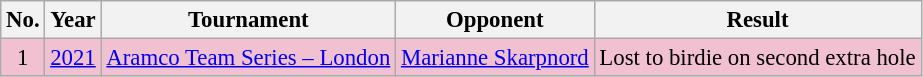<table class="wikitable" style="font-size:95%;">
<tr>
<th>No.</th>
<th>Year</th>
<th>Tournament</th>
<th>Opponent</th>
<th>Result</th>
</tr>
<tr style="background:#F2C1D1;">
<td align=center>1</td>
<td><a href='#'>2021</a></td>
<td><a href='#'>Aramco Team Series – London</a></td>
<td> <a href='#'>Marianne Skarpnord</a></td>
<td>Lost to birdie on second extra hole</td>
</tr>
</table>
